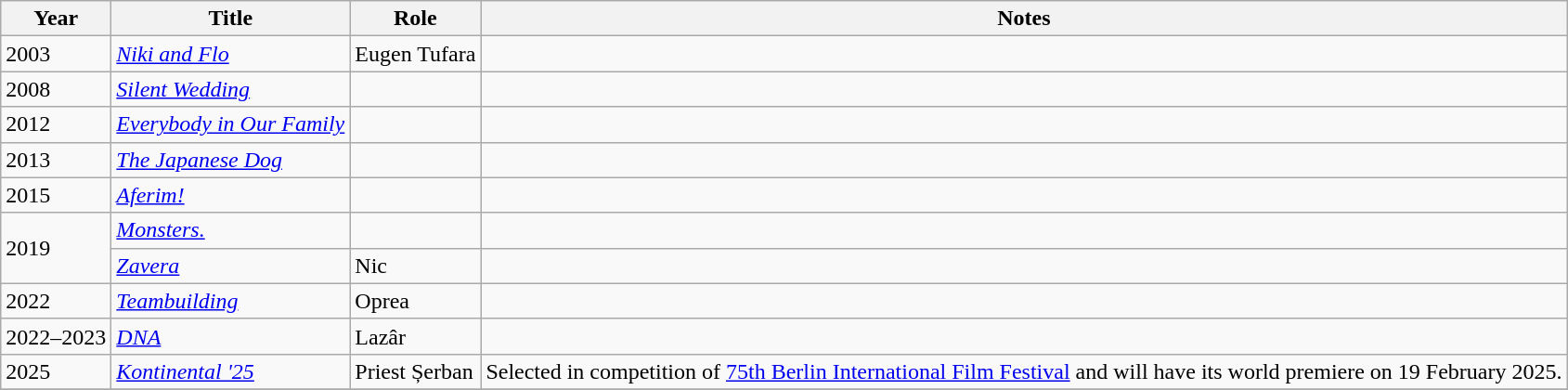<table class="wikitable sortable">
<tr>
<th>Year</th>
<th>Title</th>
<th>Role</th>
<th class="unsortable">Notes</th>
</tr>
<tr>
<td>2003</td>
<td><em><a href='#'>Niki and Flo</a></em></td>
<td>Eugen Tufara</td>
<td></td>
</tr>
<tr>
<td>2008</td>
<td><em><a href='#'>Silent Wedding</a></em></td>
<td></td>
<td></td>
</tr>
<tr>
<td>2012</td>
<td><em><a href='#'>Everybody in Our Family</a></em></td>
<td></td>
<td></td>
</tr>
<tr>
<td>2013</td>
<td><em><a href='#'>The Japanese Dog</a></em></td>
<td></td>
<td></td>
</tr>
<tr>
<td>2015</td>
<td><em><a href='#'>Aferim!</a></em></td>
<td></td>
<td></td>
</tr>
<tr>
<td rowspan="2">2019</td>
<td><em><a href='#'>Monsters.</a></em></td>
<td></td>
<td></td>
</tr>
<tr>
<td><em><a href='#'>Zavera</a></em></td>
<td>Nic</td>
<td></td>
</tr>
<tr>
<td>2022</td>
<td><em><a href='#'>Teambuilding</a></em></td>
<td>Oprea</td>
<td></td>
</tr>
<tr>
<td>2022–2023</td>
<td><em><a href='#'>DNA</a></em></td>
<td>Lazâr</td>
<td></td>
</tr>
<tr>
<td>2025</td>
<td><em><a href='#'>Kontinental '25</a></em></td>
<td>Priest Șerban</td>
<td>Selected in competition of <a href='#'>75th Berlin International Film Festival</a> and will have its world premiere on 19 February 2025.</td>
</tr>
<tr>
</tr>
</table>
